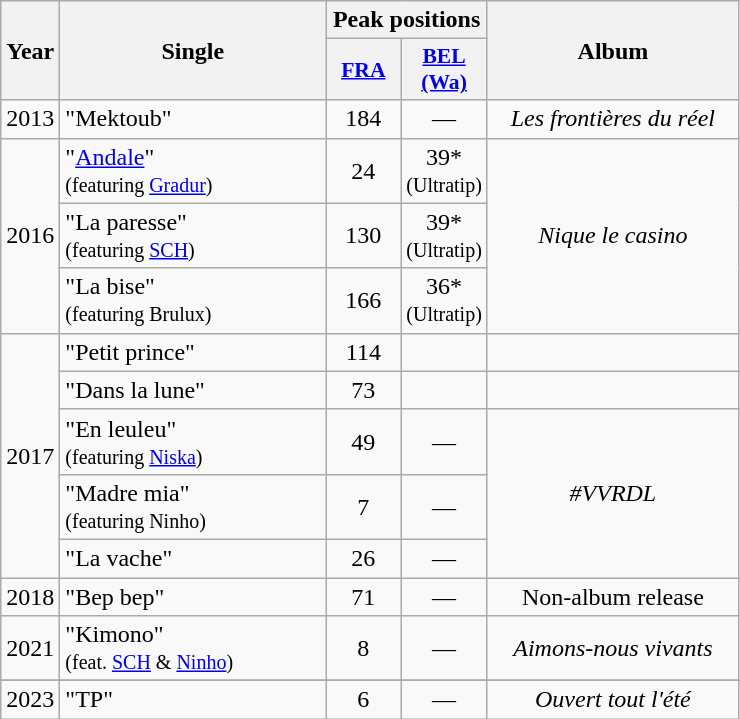<table class="wikitable">
<tr>
<th align="center" rowspan="2" width="10">Year</th>
<th align="center" rowspan="2" width="170">Single</th>
<th align="center" colspan="2" width="20">Peak positions</th>
<th align="center" rowspan="2" width="160">Album</th>
</tr>
<tr>
<th scope="col" style="width:3em;font-size:90%;"><a href='#'>FRA</a><br></th>
<th scope="col" style="width:3em;font-size:90%;"><a href='#'>BEL <br>(Wa)</a><br></th>
</tr>
<tr>
<td style="text-align:center;">2013</td>
<td>"Mektoub"</td>
<td style="text-align:center;">184</td>
<td style="text-align:center;">—</td>
<td style="text-align:center;"><em>Les frontières du réel</em></td>
</tr>
<tr>
<td style="text-align:center;" rowspan="3">2016</td>
<td>"<a href='#'>Andale</a>"<br><small>(featuring <a href='#'>Gradur</a>)</small></td>
<td style="text-align:center;">24</td>
<td style="text-align:center;">39*<br><small>(Ultratip)</small></td>
<td style="text-align:center;" rowspan="3"><em>Nique le casino</em></td>
</tr>
<tr>
<td>"La paresse"<br><small>(featuring <a href='#'>SCH</a>)</small></td>
<td style="text-align:center;">130</td>
<td style="text-align:center;">39*<br><small>(Ultratip)</small></td>
</tr>
<tr>
<td>"La bise"<br><small>(featuring Brulux)</small></td>
<td style="text-align:center;">166</td>
<td style="text-align:center;">36*<br><small>(Ultratip)</small></td>
</tr>
<tr>
<td style="text-align:center;" rowspan="5">2017</td>
<td>"Petit prince"</td>
<td style="text-align:center;">114</td>
<td style="text-align:center;"></td>
<td style="text-align:center;"></td>
</tr>
<tr>
<td>"Dans la lune"</td>
<td style="text-align:center;">73</td>
<td style="text-align:center;"></td>
<td style="text-align:center;"></td>
</tr>
<tr>
<td>"En leuleu"<br><small>(featuring <a href='#'>Niska</a>)</small></td>
<td style="text-align:center;">49</td>
<td style="text-align:center;">—</td>
<td style="text-align:center;" rowspan="3"><em>#VVRDL</em></td>
</tr>
<tr>
<td>"Madre mia"<br><small>(featuring Ninho)</small></td>
<td style="text-align:center;">7</td>
<td style="text-align:center;">—</td>
</tr>
<tr>
<td>"La vache"</td>
<td style="text-align:center;">26</td>
<td style="text-align:center;">—</td>
</tr>
<tr>
<td style="text-align:center;">2018</td>
<td>"Bep bep"</td>
<td style="text-align:center;">71</td>
<td style="text-align:center;">—</td>
<td style="text-align:center;">Non-album release</td>
</tr>
<tr>
<td style="text-align:center;">2021</td>
<td>"Kimono"<br><small>(feat. <a href='#'>SCH</a> & <a href='#'>Ninho</a>)</small></td>
<td style="text-align:center;">8</td>
<td style="text-align:center;">—</td>
<td style="text-align:center;"><em>Aimons-nous vivants</em></td>
</tr>
<tr>
</tr>
<tr>
<td style="text-align:center;">2023</td>
<td>"TP"</td>
<td style="text-align:center;">6</td>
<td style="text-align:center;">—</td>
<td style="text-align:center;"><em>Ouvert tout l'été</em></td>
</tr>
</table>
